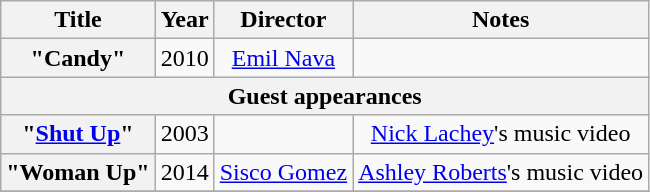<table class="wikitable plainrowheaders" style="text-align:center;">
<tr>
<th scope="col">Title</th>
<th scope="col">Year</th>
<th scope="col">Director</th>
<th scope="col">Notes</th>
</tr>
<tr>
<th scope="row">"Candy"</th>
<td>2010</td>
<td><a href='#'>Emil Nava</a></td>
<td></td>
</tr>
<tr>
<th scope="col" colspan="5">Guest appearances</th>
</tr>
<tr>
<th scope="row">"<a href='#'>Shut Up</a>"</th>
<td>2003</td>
<td></td>
<td><a href='#'>Nick Lachey</a>'s music video</td>
</tr>
<tr>
<th scope="row">"Woman Up"</th>
<td>2014</td>
<td><a href='#'>Sisco Gomez</a></td>
<td><a href='#'>Ashley Roberts</a>'s music video</td>
</tr>
<tr>
</tr>
</table>
